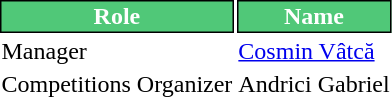<table class="toccolours">
<tr>
<th style="background:#50C878;color:#FFFFFF;border:1px solid #000000">Role</th>
<th style="background:#50C878;color:#FFFFFF;border:1px solid #000000">Name</th>
</tr>
<tr>
<td>Manager</td>
<td> <a href='#'>Cosmin Vâtcă</a></td>
</tr>
<tr>
<td>Competitions Organizer</td>
<td> Andrici Gabriel</td>
</tr>
</table>
